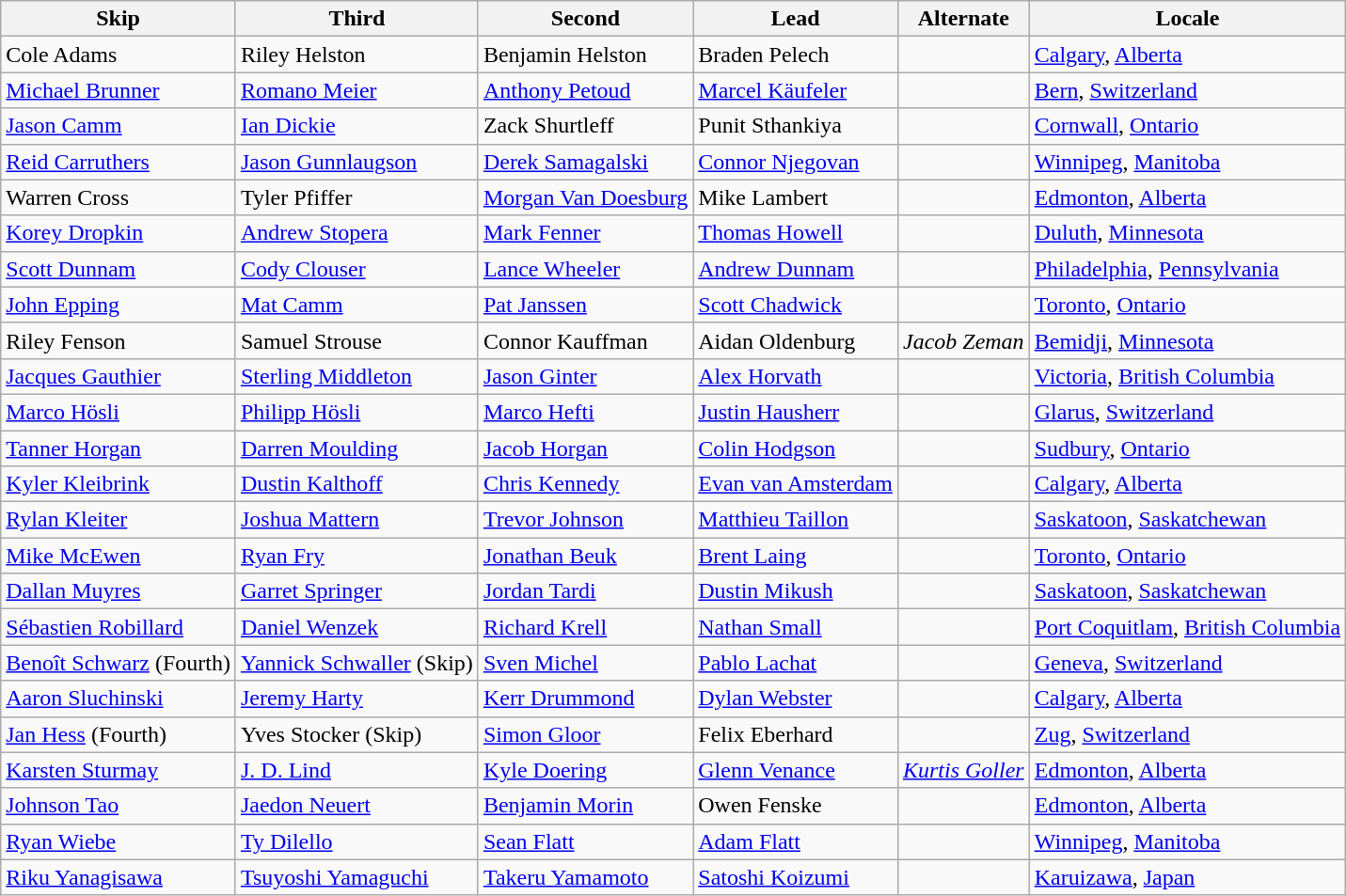<table class=wikitable>
<tr>
<th scope="col">Skip</th>
<th scope="col">Third</th>
<th scope="col">Second</th>
<th scope="col">Lead</th>
<th scope="col">Alternate</th>
<th scope="col">Locale</th>
</tr>
<tr>
<td>Cole Adams</td>
<td>Riley Helston</td>
<td>Benjamin Helston</td>
<td>Braden Pelech</td>
<td></td>
<td> <a href='#'>Calgary</a>, <a href='#'>Alberta</a></td>
</tr>
<tr>
<td><a href='#'>Michael Brunner</a></td>
<td><a href='#'>Romano Meier</a></td>
<td><a href='#'>Anthony Petoud</a></td>
<td><a href='#'>Marcel Käufeler</a></td>
<td></td>
<td> <a href='#'>Bern</a>, <a href='#'>Switzerland</a></td>
</tr>
<tr>
<td><a href='#'>Jason Camm</a></td>
<td><a href='#'>Ian Dickie</a></td>
<td>Zack Shurtleff</td>
<td>Punit Sthankiya</td>
<td></td>
<td> <a href='#'>Cornwall</a>, <a href='#'>Ontario</a></td>
</tr>
<tr>
<td><a href='#'>Reid Carruthers</a></td>
<td><a href='#'>Jason Gunnlaugson</a></td>
<td><a href='#'>Derek Samagalski</a></td>
<td><a href='#'>Connor Njegovan</a></td>
<td></td>
<td> <a href='#'>Winnipeg</a>, <a href='#'>Manitoba</a></td>
</tr>
<tr>
<td>Warren Cross</td>
<td>Tyler Pfiffer</td>
<td><a href='#'>Morgan Van Doesburg</a></td>
<td>Mike Lambert</td>
<td></td>
<td> <a href='#'>Edmonton</a>, <a href='#'>Alberta</a></td>
</tr>
<tr>
<td><a href='#'>Korey Dropkin</a></td>
<td><a href='#'>Andrew Stopera</a></td>
<td><a href='#'>Mark Fenner</a></td>
<td><a href='#'>Thomas Howell</a></td>
<td></td>
<td> <a href='#'>Duluth</a>, <a href='#'>Minnesota</a></td>
</tr>
<tr>
<td><a href='#'>Scott Dunnam</a></td>
<td><a href='#'>Cody Clouser</a></td>
<td><a href='#'>Lance Wheeler</a></td>
<td><a href='#'>Andrew Dunnam</a></td>
<td></td>
<td> <a href='#'>Philadelphia</a>, <a href='#'>Pennsylvania</a></td>
</tr>
<tr>
<td><a href='#'>John Epping</a></td>
<td><a href='#'>Mat Camm</a></td>
<td><a href='#'>Pat Janssen</a></td>
<td><a href='#'>Scott Chadwick</a></td>
<td></td>
<td> <a href='#'>Toronto</a>, <a href='#'>Ontario</a></td>
</tr>
<tr>
<td>Riley Fenson</td>
<td>Samuel Strouse</td>
<td>Connor Kauffman</td>
<td>Aidan Oldenburg</td>
<td><em>Jacob Zeman</em></td>
<td> <a href='#'>Bemidji</a>, <a href='#'>Minnesota</a></td>
</tr>
<tr>
<td><a href='#'>Jacques Gauthier</a></td>
<td><a href='#'>Sterling Middleton</a></td>
<td><a href='#'>Jason Ginter</a></td>
<td><a href='#'>Alex Horvath</a></td>
<td></td>
<td> <a href='#'>Victoria</a>, <a href='#'>British Columbia</a></td>
</tr>
<tr>
<td><a href='#'>Marco Hösli</a></td>
<td><a href='#'>Philipp Hösli</a></td>
<td><a href='#'>Marco Hefti</a></td>
<td><a href='#'>Justin Hausherr</a></td>
<td></td>
<td> <a href='#'>Glarus</a>, <a href='#'>Switzerland</a></td>
</tr>
<tr>
<td><a href='#'>Tanner Horgan</a></td>
<td><a href='#'>Darren Moulding</a></td>
<td><a href='#'>Jacob Horgan</a></td>
<td><a href='#'>Colin Hodgson</a></td>
<td></td>
<td> <a href='#'>Sudbury</a>, <a href='#'>Ontario</a></td>
</tr>
<tr>
<td><a href='#'>Kyler Kleibrink</a></td>
<td><a href='#'>Dustin Kalthoff</a></td>
<td><a href='#'>Chris Kennedy</a></td>
<td><a href='#'>Evan van Amsterdam</a></td>
<td></td>
<td> <a href='#'>Calgary</a>, <a href='#'>Alberta</a></td>
</tr>
<tr>
<td><a href='#'>Rylan Kleiter</a></td>
<td><a href='#'>Joshua Mattern</a></td>
<td><a href='#'>Trevor Johnson</a></td>
<td><a href='#'>Matthieu Taillon</a></td>
<td></td>
<td> <a href='#'>Saskatoon</a>, <a href='#'>Saskatchewan</a></td>
</tr>
<tr>
<td><a href='#'>Mike McEwen</a></td>
<td><a href='#'>Ryan Fry</a></td>
<td><a href='#'>Jonathan Beuk</a></td>
<td><a href='#'>Brent Laing</a></td>
<td></td>
<td> <a href='#'>Toronto</a>, <a href='#'>Ontario</a></td>
</tr>
<tr>
<td><a href='#'>Dallan Muyres</a></td>
<td><a href='#'>Garret Springer</a></td>
<td><a href='#'>Jordan Tardi</a></td>
<td><a href='#'>Dustin Mikush</a></td>
<td></td>
<td> <a href='#'>Saskatoon</a>, <a href='#'>Saskatchewan</a></td>
</tr>
<tr>
<td><a href='#'>Sébastien Robillard</a></td>
<td><a href='#'>Daniel Wenzek</a></td>
<td><a href='#'>Richard Krell</a></td>
<td><a href='#'>Nathan Small</a></td>
<td></td>
<td> <a href='#'>Port Coquitlam</a>, <a href='#'>British Columbia</a></td>
</tr>
<tr>
<td><a href='#'>Benoît Schwarz</a> (Fourth)</td>
<td><a href='#'>Yannick Schwaller</a> (Skip)</td>
<td><a href='#'>Sven Michel</a></td>
<td><a href='#'>Pablo Lachat</a></td>
<td></td>
<td> <a href='#'>Geneva</a>, <a href='#'>Switzerland</a></td>
</tr>
<tr>
<td><a href='#'>Aaron Sluchinski</a></td>
<td><a href='#'>Jeremy Harty</a></td>
<td><a href='#'>Kerr Drummond</a></td>
<td><a href='#'>Dylan Webster</a></td>
<td></td>
<td> <a href='#'>Calgary</a>, <a href='#'>Alberta</a></td>
</tr>
<tr>
<td><a href='#'>Jan Hess</a> (Fourth)</td>
<td>Yves Stocker (Skip)</td>
<td><a href='#'>Simon Gloor</a></td>
<td>Felix Eberhard</td>
<td></td>
<td> <a href='#'>Zug</a>, <a href='#'>Switzerland</a></td>
</tr>
<tr>
<td><a href='#'>Karsten Sturmay</a></td>
<td><a href='#'>J. D. Lind</a></td>
<td><a href='#'>Kyle Doering</a></td>
<td><a href='#'>Glenn Venance</a></td>
<td><em><a href='#'>Kurtis Goller</a></em></td>
<td> <a href='#'>Edmonton</a>, <a href='#'>Alberta</a></td>
</tr>
<tr>
<td><a href='#'>Johnson Tao</a></td>
<td><a href='#'>Jaedon Neuert</a></td>
<td><a href='#'>Benjamin Morin</a></td>
<td>Owen Fenske</td>
<td></td>
<td> <a href='#'>Edmonton</a>, <a href='#'>Alberta</a></td>
</tr>
<tr>
<td><a href='#'>Ryan Wiebe</a></td>
<td><a href='#'>Ty Dilello</a></td>
<td><a href='#'>Sean Flatt</a></td>
<td><a href='#'>Adam Flatt</a></td>
<td></td>
<td> <a href='#'>Winnipeg</a>, <a href='#'>Manitoba</a></td>
</tr>
<tr>
<td><a href='#'>Riku Yanagisawa</a></td>
<td><a href='#'>Tsuyoshi Yamaguchi</a></td>
<td><a href='#'>Takeru Yamamoto</a></td>
<td><a href='#'>Satoshi Koizumi</a></td>
<td></td>
<td> <a href='#'>Karuizawa</a>, <a href='#'>Japan</a></td>
</tr>
</table>
